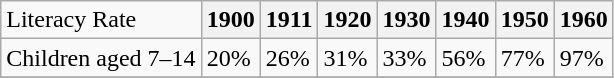<table class="wikitable sortable">
<tr>
<td>Literacy Rate</td>
<th>1900</th>
<th>1911</th>
<th>1920</th>
<th>1930</th>
<th>1940</th>
<th>1950</th>
<th>1960</th>
</tr>
<tr>
<td>Children aged 7–14</td>
<td>20%</td>
<td>26%</td>
<td>31%</td>
<td>33%</td>
<td>56%</td>
<td>77%</td>
<td>97%</td>
</tr>
<tr>
</tr>
</table>
